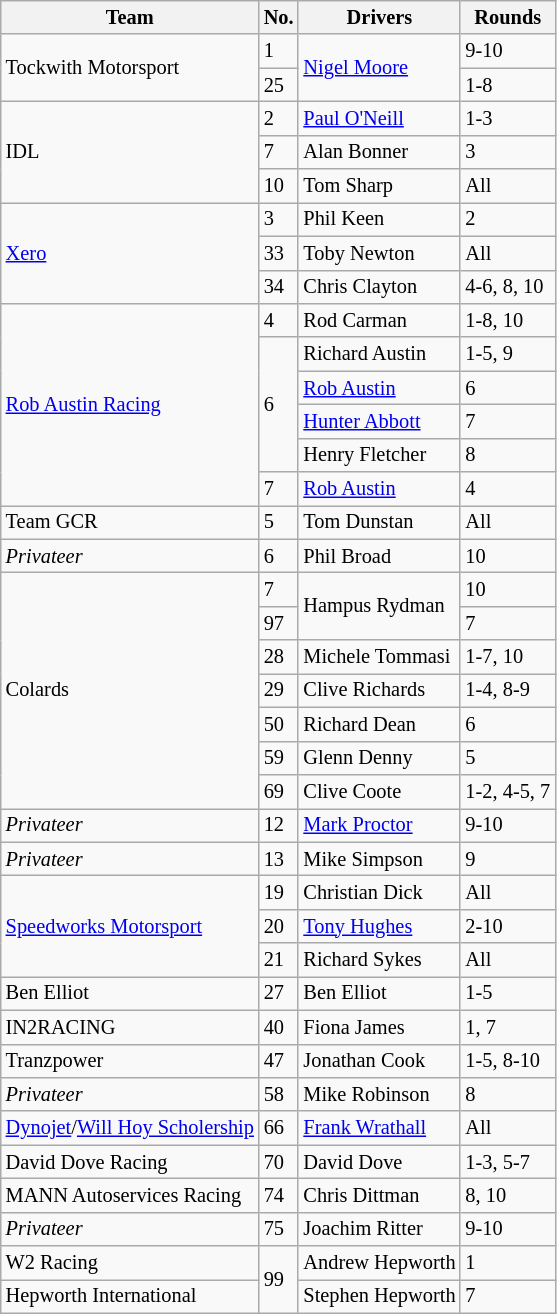<table class="wikitable" style="font-size: 85%;">
<tr>
<th>Team</th>
<th>No.</th>
<th>Drivers</th>
<th>Rounds</th>
</tr>
<tr>
<td rowspan=2>Tockwith Motorsport</td>
<td rowspan=1>1</td>
<td rowspan=2> <a href='#'>Nigel Moore</a></td>
<td>9-10</td>
</tr>
<tr>
<td>25</td>
<td>1-8</td>
</tr>
<tr>
<td rowspan=3>IDL</td>
<td rowspan=1>2</td>
<td rowspan=1> <a href='#'>Paul O'Neill</a></td>
<td>1-3</td>
</tr>
<tr>
<td rowspan=1>7</td>
<td rowspan=1> Alan Bonner</td>
<td>3</td>
</tr>
<tr>
<td rowspan=1>10</td>
<td rowspan=1> Tom Sharp</td>
<td>All</td>
</tr>
<tr>
<td rowspan=3><a href='#'>Xero</a></td>
<td rowspan=1>3</td>
<td rowspan=1> Phil Keen</td>
<td>2</td>
</tr>
<tr>
<td rowspan=1>33</td>
<td rowspan=1> Toby Newton</td>
<td>All</td>
</tr>
<tr>
<td rowspan=1>34</td>
<td rowspan=1> Chris Clayton</td>
<td>4-6, 8, 10</td>
</tr>
<tr>
<td rowspan=6><a href='#'>Rob Austin Racing</a></td>
<td rowspan=1>4</td>
<td rowspan=1> Rod Carman</td>
<td>1-8, 10</td>
</tr>
<tr>
<td rowspan=4>6</td>
<td rowspan=1> Richard Austin</td>
<td>1-5, 9</td>
</tr>
<tr>
<td rowspan=1> <a href='#'>Rob Austin</a></td>
<td>6</td>
</tr>
<tr>
<td rowspan=1> <a href='#'>Hunter Abbott</a></td>
<td>7</td>
</tr>
<tr>
<td rowspan=1> Henry Fletcher</td>
<td>8</td>
</tr>
<tr>
<td rowspan=1>7</td>
<td rowspan=1> <a href='#'>Rob Austin</a></td>
<td>4</td>
</tr>
<tr>
<td rowspan=1>Team GCR</td>
<td rowspan=1>5</td>
<td rowspan=1> Tom Dunstan</td>
<td>All</td>
</tr>
<tr>
<td rowspan=1><em>Privateer</em></td>
<td rowspan=1>6</td>
<td rowspan=1> Phil Broad</td>
<td>10</td>
</tr>
<tr>
<td rowspan=7>Colards</td>
<td rowspan=1>7</td>
<td rowspan=2> Hampus Rydman</td>
<td>10</td>
</tr>
<tr>
<td>97</td>
<td>7</td>
</tr>
<tr>
<td rowspan=1>28</td>
<td rowspan=1> Michele Tommasi</td>
<td>1-7, 10</td>
</tr>
<tr>
<td rowspan=1>29</td>
<td rowspan=1> Clive Richards</td>
<td>1-4, 8-9</td>
</tr>
<tr>
<td rowspan=1>50</td>
<td rowspan=1> Richard Dean</td>
<td>6</td>
</tr>
<tr>
<td rowspan=1>59</td>
<td rowspan=1> Glenn Denny</td>
<td>5</td>
</tr>
<tr>
<td rowspan=1>69</td>
<td rowspan=1> Clive Coote</td>
<td>1-2, 4-5, 7</td>
</tr>
<tr>
<td rowspan=1><em>Privateer</em></td>
<td rowspan=1>12</td>
<td rowspan=1> <a href='#'>Mark Proctor</a></td>
<td>9-10</td>
</tr>
<tr>
<td rowspan=1><em>Privateer</em></td>
<td rowspan=1>13</td>
<td rowspan=1> Mike Simpson</td>
<td>9</td>
</tr>
<tr>
<td rowspan=3><a href='#'>Speedworks Motorsport</a></td>
<td rowspan=1>19</td>
<td rowspan=1> Christian Dick</td>
<td>All</td>
</tr>
<tr>
<td rowspan=1>20</td>
<td rowspan=1> <a href='#'>Tony Hughes</a></td>
<td>2-10</td>
</tr>
<tr>
<td rowspan=1>21</td>
<td rowspan=1> Richard Sykes</td>
<td>All</td>
</tr>
<tr>
<td rowspan=1>Ben Elliot</td>
<td rowspan=1>27</td>
<td rowspan=1> Ben Elliot</td>
<td>1-5</td>
</tr>
<tr>
<td rowspan=1>IN2RACING</td>
<td rowspan=1>40</td>
<td rowspan=1> Fiona James</td>
<td>1, 7</td>
</tr>
<tr>
<td rowspan=1>Tranzpower</td>
<td rowspan=1>47</td>
<td rowspan=1> Jonathan Cook</td>
<td>1-5, 8-10</td>
</tr>
<tr>
<td rowspan=1><em>Privateer</em></td>
<td rowspan=1>58</td>
<td rowspan=1> Mike Robinson</td>
<td>8</td>
</tr>
<tr>
<td rowspan=1><a href='#'>Dynojet</a>/<a href='#'>Will Hoy Scholership</a></td>
<td rowspan=1>66</td>
<td rowspan=1> <a href='#'>Frank Wrathall</a></td>
<td>All</td>
</tr>
<tr>
<td rowspan=1>David Dove Racing</td>
<td rowspan=1>70</td>
<td rowspan=1> David Dove</td>
<td>1-3, 5-7</td>
</tr>
<tr>
<td rowspan=1>MANN Autoservices Racing</td>
<td rowspan=1>74</td>
<td rowspan=1> Chris Dittman</td>
<td>8, 10</td>
</tr>
<tr>
<td rowspan=1><em>Privateer</em></td>
<td rowspan=1>75</td>
<td rowspan=1> Joachim Ritter</td>
<td>9-10</td>
</tr>
<tr>
<td rowspan=1>W2 Racing</td>
<td rowspan=2>99</td>
<td rowspan=1> Andrew Hepworth</td>
<td>1</td>
</tr>
<tr>
<td rowspan=1>Hepworth International</td>
<td rowspan=1> Stephen Hepworth</td>
<td>7</td>
</tr>
</table>
